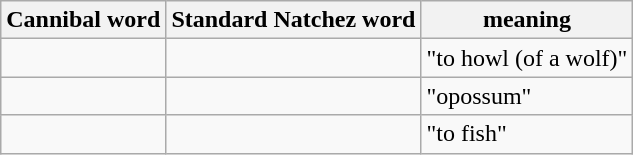<table class="wikitable floatright">
<tr>
<th>Cannibal word</th>
<th>Standard Natchez word</th>
<th>meaning</th>
</tr>
<tr>
<td><em></em></td>
<td><em></em></td>
<td>"to howl (of a wolf)"</td>
</tr>
<tr>
<td><em></em></td>
<td><em></em></td>
<td>"opossum"</td>
</tr>
<tr>
<td><em></em></td>
<td><em></em></td>
<td>"to fish"</td>
</tr>
</table>
